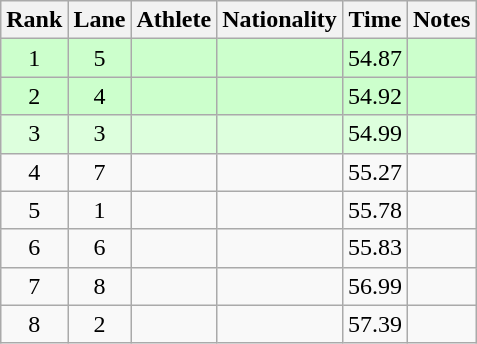<table class="wikitable sortable" style="text-align:center">
<tr>
<th>Rank</th>
<th>Lane</th>
<th>Athlete</th>
<th>Nationality</th>
<th>Time</th>
<th class=unsortable>Notes</th>
</tr>
<tr bgcolor=ccffcc>
<td>1</td>
<td>5</td>
<td align=left></td>
<td align=left></td>
<td>54.87</td>
<td></td>
</tr>
<tr bgcolor=ccffcc>
<td>2</td>
<td>4</td>
<td align=left></td>
<td align=left></td>
<td>54.92</td>
<td></td>
</tr>
<tr bgcolor=ddffdd>
<td>3</td>
<td>3</td>
<td align=left></td>
<td align=left></td>
<td>54.99</td>
<td></td>
</tr>
<tr>
<td>4</td>
<td>7</td>
<td align=left></td>
<td align=left></td>
<td>55.27</td>
<td></td>
</tr>
<tr>
<td>5</td>
<td>1</td>
<td align=left></td>
<td align=left></td>
<td>55.78</td>
<td></td>
</tr>
<tr>
<td>6</td>
<td>6</td>
<td align=left></td>
<td align=left></td>
<td>55.83</td>
<td></td>
</tr>
<tr>
<td>7</td>
<td>8</td>
<td align=left></td>
<td align=left></td>
<td>56.99</td>
<td></td>
</tr>
<tr>
<td>8</td>
<td>2</td>
<td align=left></td>
<td align=left></td>
<td>57.39</td>
<td></td>
</tr>
</table>
